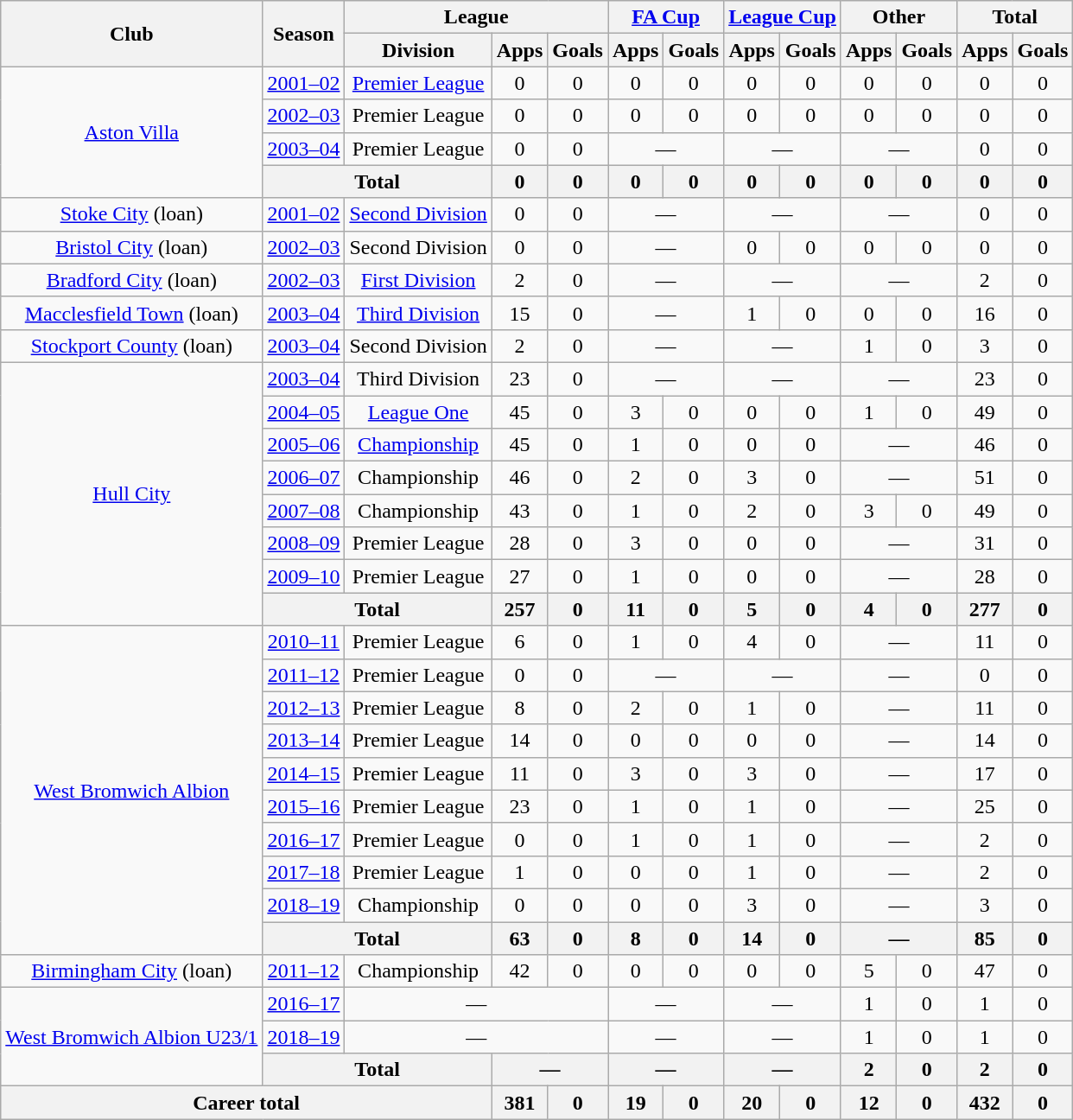<table class="wikitable" style="text-align:center">
<tr>
<th rowspan="2">Club</th>
<th rowspan="2">Season</th>
<th colspan="3">League</th>
<th colspan="2"><a href='#'>FA Cup</a></th>
<th colspan="2"><a href='#'>League Cup</a></th>
<th colspan="2">Other</th>
<th colspan="2">Total</th>
</tr>
<tr>
<th>Division</th>
<th>Apps</th>
<th>Goals</th>
<th>Apps</th>
<th>Goals</th>
<th>Apps</th>
<th>Goals</th>
<th>Apps</th>
<th>Goals</th>
<th>Apps</th>
<th>Goals</th>
</tr>
<tr>
<td rowspan="4"><a href='#'>Aston Villa</a></td>
<td><a href='#'>2001–02</a></td>
<td><a href='#'>Premier League</a></td>
<td>0</td>
<td>0</td>
<td>0</td>
<td>0</td>
<td>0</td>
<td>0</td>
<td>0</td>
<td>0</td>
<td>0</td>
<td>0</td>
</tr>
<tr>
<td><a href='#'>2002–03</a></td>
<td>Premier League</td>
<td>0</td>
<td>0</td>
<td>0</td>
<td>0</td>
<td>0</td>
<td>0</td>
<td>0</td>
<td>0</td>
<td>0</td>
<td>0</td>
</tr>
<tr>
<td><a href='#'>2003–04</a></td>
<td>Premier League</td>
<td>0</td>
<td>0</td>
<td colspan="2">—</td>
<td colspan="2">—</td>
<td colspan="2">—</td>
<td>0</td>
<td>0</td>
</tr>
<tr>
<th colspan="2">Total</th>
<th>0</th>
<th>0</th>
<th>0</th>
<th>0</th>
<th>0</th>
<th>0</th>
<th>0</th>
<th>0</th>
<th>0</th>
<th>0</th>
</tr>
<tr>
<td><a href='#'>Stoke City</a> (loan)</td>
<td><a href='#'>2001–02</a></td>
<td><a href='#'>Second Division</a></td>
<td>0</td>
<td>0</td>
<td colspan="2">—</td>
<td colspan="2">—</td>
<td colspan="2">—</td>
<td>0</td>
<td>0</td>
</tr>
<tr>
<td><a href='#'>Bristol City</a> (loan)</td>
<td><a href='#'>2002–03</a></td>
<td>Second Division</td>
<td>0</td>
<td>0</td>
<td colspan="2">—</td>
<td>0</td>
<td>0</td>
<td>0</td>
<td>0</td>
<td>0</td>
<td>0</td>
</tr>
<tr>
<td><a href='#'>Bradford City</a> (loan)</td>
<td><a href='#'>2002–03</a></td>
<td><a href='#'>First Division</a></td>
<td>2</td>
<td>0</td>
<td colspan="2">—</td>
<td colspan="2">—</td>
<td colspan="2">—</td>
<td>2</td>
<td>0</td>
</tr>
<tr>
<td><a href='#'>Macclesfield Town</a> (loan)</td>
<td><a href='#'>2003–04</a></td>
<td><a href='#'>Third Division</a></td>
<td>15</td>
<td>0</td>
<td colspan="2">—</td>
<td>1</td>
<td>0</td>
<td>0</td>
<td>0</td>
<td>16</td>
<td>0</td>
</tr>
<tr>
<td><a href='#'>Stockport County</a> (loan)</td>
<td><a href='#'>2003–04</a></td>
<td>Second Division</td>
<td>2</td>
<td>0</td>
<td colspan="2">—</td>
<td colspan="2">—</td>
<td>1</td>
<td>0</td>
<td>3</td>
<td>0</td>
</tr>
<tr>
<td rowspan="8"><a href='#'>Hull City</a></td>
<td><a href='#'>2003–04</a></td>
<td>Third Division</td>
<td>23</td>
<td>0</td>
<td colspan="2">—</td>
<td colspan="2">—</td>
<td colspan="2">—</td>
<td>23</td>
<td>0</td>
</tr>
<tr>
<td><a href='#'>2004–05</a></td>
<td><a href='#'>League One</a></td>
<td>45</td>
<td>0</td>
<td>3</td>
<td>0</td>
<td>0</td>
<td>0</td>
<td>1</td>
<td>0</td>
<td>49</td>
<td>0</td>
</tr>
<tr>
<td><a href='#'>2005–06</a></td>
<td><a href='#'>Championship</a></td>
<td>45</td>
<td>0</td>
<td>1</td>
<td>0</td>
<td>0</td>
<td>0</td>
<td colspan="2">—</td>
<td>46</td>
<td>0</td>
</tr>
<tr>
<td><a href='#'>2006–07</a></td>
<td>Championship</td>
<td>46</td>
<td>0</td>
<td>2</td>
<td>0</td>
<td>3</td>
<td>0</td>
<td colspan="2">—</td>
<td>51</td>
<td>0</td>
</tr>
<tr>
<td><a href='#'>2007–08</a></td>
<td>Championship</td>
<td>43</td>
<td>0</td>
<td>1</td>
<td>0</td>
<td>2</td>
<td>0</td>
<td>3</td>
<td>0</td>
<td>49</td>
<td>0</td>
</tr>
<tr>
<td><a href='#'>2008–09</a></td>
<td>Premier League</td>
<td>28</td>
<td>0</td>
<td>3</td>
<td>0</td>
<td>0</td>
<td>0</td>
<td colspan="2">—</td>
<td>31</td>
<td>0</td>
</tr>
<tr>
<td><a href='#'>2009–10</a></td>
<td>Premier League</td>
<td>27</td>
<td>0</td>
<td>1</td>
<td>0</td>
<td>0</td>
<td>0</td>
<td colspan="2">—</td>
<td>28</td>
<td>0</td>
</tr>
<tr>
<th colspan="2">Total</th>
<th>257</th>
<th>0</th>
<th>11</th>
<th>0</th>
<th>5</th>
<th>0</th>
<th>4</th>
<th>0</th>
<th>277</th>
<th>0</th>
</tr>
<tr>
<td rowspan="10"><a href='#'>West Bromwich Albion</a></td>
<td><a href='#'>2010–11</a></td>
<td>Premier League</td>
<td>6</td>
<td>0</td>
<td>1</td>
<td>0</td>
<td>4</td>
<td>0</td>
<td colspan="2">—</td>
<td>11</td>
<td>0</td>
</tr>
<tr>
<td><a href='#'>2011–12</a></td>
<td>Premier League</td>
<td>0</td>
<td>0</td>
<td colspan="2">—</td>
<td colspan="2">—</td>
<td colspan="2">—</td>
<td>0</td>
<td>0</td>
</tr>
<tr>
<td><a href='#'>2012–13</a></td>
<td>Premier League</td>
<td>8</td>
<td>0</td>
<td>2</td>
<td>0</td>
<td>1</td>
<td>0</td>
<td colspan="2">—</td>
<td>11</td>
<td>0</td>
</tr>
<tr>
<td><a href='#'>2013–14</a></td>
<td>Premier League</td>
<td>14</td>
<td>0</td>
<td>0</td>
<td>0</td>
<td>0</td>
<td>0</td>
<td colspan="2">—</td>
<td>14</td>
<td>0</td>
</tr>
<tr>
<td><a href='#'>2014–15</a></td>
<td>Premier League</td>
<td>11</td>
<td>0</td>
<td>3</td>
<td>0</td>
<td>3</td>
<td>0</td>
<td colspan="2">—</td>
<td>17</td>
<td>0</td>
</tr>
<tr>
<td><a href='#'>2015–16</a></td>
<td>Premier League</td>
<td>23</td>
<td>0</td>
<td>1</td>
<td>0</td>
<td>1</td>
<td>0</td>
<td colspan="2">—</td>
<td>25</td>
<td>0</td>
</tr>
<tr>
<td><a href='#'>2016–17</a></td>
<td>Premier League</td>
<td>0</td>
<td>0</td>
<td>1</td>
<td>0</td>
<td>1</td>
<td>0</td>
<td colspan="2">—</td>
<td>2</td>
<td>0</td>
</tr>
<tr>
<td><a href='#'>2017–18</a></td>
<td>Premier League</td>
<td>1</td>
<td>0</td>
<td>0</td>
<td>0</td>
<td>1</td>
<td>0</td>
<td colspan="2">—</td>
<td>2</td>
<td>0</td>
</tr>
<tr>
<td><a href='#'>2018–19</a></td>
<td>Championship</td>
<td>0</td>
<td>0</td>
<td>0</td>
<td>0</td>
<td>3</td>
<td>0</td>
<td colspan="2">—</td>
<td>3</td>
<td>0</td>
</tr>
<tr>
<th colspan="2">Total</th>
<th>63</th>
<th>0</th>
<th>8</th>
<th>0</th>
<th>14</th>
<th>0</th>
<th colspan="2">—</th>
<th>85</th>
<th>0</th>
</tr>
<tr>
<td><a href='#'>Birmingham City</a> (loan)</td>
<td><a href='#'>2011–12</a></td>
<td>Championship</td>
<td>42</td>
<td>0</td>
<td>0</td>
<td>0</td>
<td>0</td>
<td>0</td>
<td>5</td>
<td>0</td>
<td>47</td>
<td>0</td>
</tr>
<tr>
<td rowspan="3"><a href='#'>West Bromwich Albion U23/1</a></td>
<td><a href='#'>2016–17</a></td>
<td colspan="3">—</td>
<td colspan="2">—</td>
<td colspan="2">—</td>
<td>1</td>
<td>0</td>
<td>1</td>
<td>0</td>
</tr>
<tr>
<td><a href='#'>2018–19</a></td>
<td colspan="3">—</td>
<td colspan="2">—</td>
<td colspan="2">—</td>
<td>1</td>
<td>0</td>
<td>1</td>
<td>0</td>
</tr>
<tr>
<th colspan="2">Total</th>
<th colspan="2">—</th>
<th colspan="2">—</th>
<th colspan="2">—</th>
<th>2</th>
<th>0</th>
<th>2</th>
<th>0</th>
</tr>
<tr>
<th colspan="3">Career total</th>
<th>381</th>
<th>0</th>
<th>19</th>
<th>0</th>
<th>20</th>
<th>0</th>
<th>12</th>
<th>0</th>
<th>432</th>
<th>0</th>
</tr>
</table>
